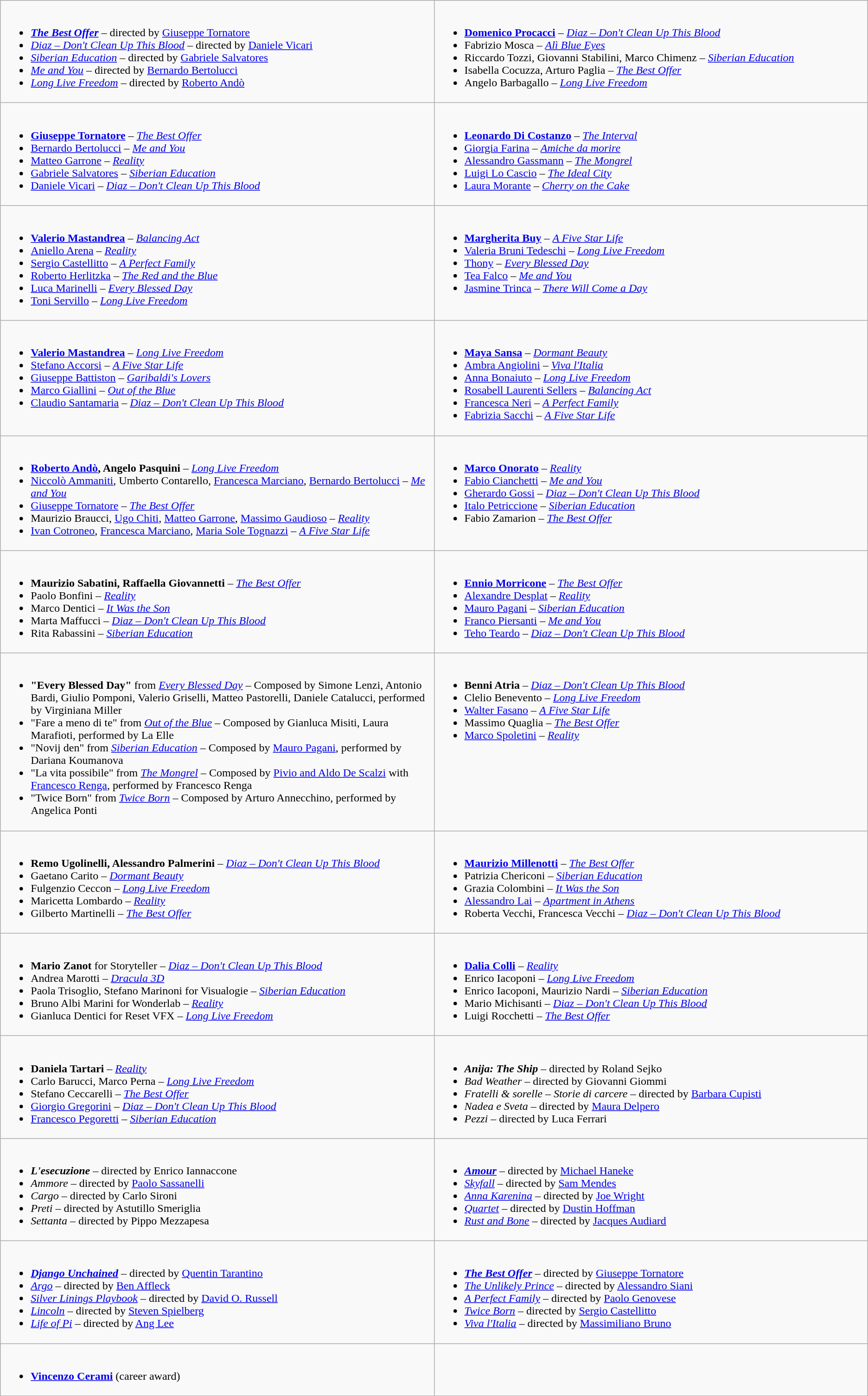<table class="wikitable" role="presentation">
<tr>
<td style="vertical-align:top; width:50%;"><br><ul><li><strong><em><a href='#'>The Best Offer</a></em></strong> – directed by <a href='#'>Giuseppe Tornatore</a></li><li><em><a href='#'>Diaz – Don't Clean Up This Blood</a></em> – directed by <a href='#'>Daniele Vicari</a></li><li><em><a href='#'>Siberian Education</a></em> – directed by <a href='#'>Gabriele Salvatores</a></li><li><em><a href='#'> Me and You</a></em> – directed by <a href='#'>Bernardo Bertolucci</a></li><li><em><a href='#'>Long Live Freedom</a></em> – directed by <a href='#'>Roberto Andò</a></li></ul></td>
<td style="vertical-align:top; width:50%;"><br><ul><li><strong><a href='#'>Domenico Procacci</a></strong> – <em><a href='#'>Diaz – Don't Clean Up This Blood</a></em></li><li>Fabrizio Mosca – <em><a href='#'>Alì Blue Eyes</a></em></li><li>Riccardo Tozzi, Giovanni Stabilini,  Marco Chimenz  – <em><a href='#'>Siberian Education</a></em></li><li>Isabella Cocuzza, Arturo Paglia  – <em><a href='#'>The Best Offer</a></em></li><li>Angelo Barbagallo – <em><a href='#'>Long Live Freedom</a></em></li></ul></td>
</tr>
<tr>
<td style="vertical-align:top; width:50%;"><br><ul><li><strong><a href='#'>Giuseppe Tornatore</a></strong> – <em><a href='#'>The Best Offer</a></em></li><li><a href='#'>Bernardo Bertolucci</a> – <em><a href='#'> Me and You</a></em></li><li><a href='#'>Matteo Garrone</a> – <em><a href='#'>Reality</a></em></li><li><a href='#'>Gabriele Salvatores</a> – <em><a href='#'>Siberian Education</a></em></li><li><a href='#'>Daniele Vicari</a> – <em><a href='#'>Diaz – Don't Clean Up This Blood</a></em></li></ul></td>
<td style="vertical-align:top; width:50%;"><br><ul><li><strong><a href='#'>Leonardo Di Costanzo</a></strong> – <em><a href='#'>The Interval</a></em></li><li><a href='#'>Giorgia Farina</a> – <em><a href='#'>Amiche da morire</a></em></li><li><a href='#'>Alessandro Gassmann</a> – <em><a href='#'>The Mongrel</a></em></li><li><a href='#'>Luigi Lo Cascio</a> – <em><a href='#'>The Ideal City</a></em></li><li><a href='#'>Laura Morante</a> – <em><a href='#'>Cherry on the Cake</a></em></li></ul></td>
</tr>
<tr>
<td style="vertical-align:top; width:50%;"><br><ul><li><strong><a href='#'>Valerio Mastandrea</a></strong> – <em><a href='#'>Balancing Act</a></em></li><li><a href='#'>Aniello Arena</a> – <em><a href='#'>Reality</a></em></li><li><a href='#'>Sergio Castellitto</a> – <em><a href='#'>A Perfect Family</a></em></li><li><a href='#'>Roberto Herlitzka</a> – <em><a href='#'>The Red and the Blue</a></em></li><li><a href='#'>Luca Marinelli</a> – <em><a href='#'>Every Blessed Day</a></em></li><li><a href='#'>Toni Servillo</a> – <em><a href='#'>Long Live Freedom</a></em></li></ul></td>
<td style="vertical-align:top; width:50%;"><br><ul><li><strong><a href='#'>Margherita Buy</a></strong> – <em><a href='#'>A Five Star Life</a></em></li><li><a href='#'>Valeria Bruni Tedeschi</a> – <em><a href='#'>Long Live Freedom</a></em></li><li><a href='#'>Thony</a> – <em><a href='#'>Every Blessed Day</a></em></li><li><a href='#'>Tea Falco</a> – <em><a href='#'> Me and You</a></em></li><li><a href='#'>Jasmine Trinca</a> – <em><a href='#'>There Will Come a Day</a></em></li></ul></td>
</tr>
<tr>
<td style="vertical-align:top; width:50%;"><br><ul><li><strong><a href='#'>Valerio Mastandrea</a></strong> – <em><a href='#'>Long Live Freedom</a></em></li><li><a href='#'>Stefano Accorsi</a> – <em><a href='#'>A Five Star Life</a></em></li><li><a href='#'>Giuseppe Battiston</a> – <em><a href='#'>Garibaldi's Lovers</a></em></li><li><a href='#'>Marco Giallini</a> – <em><a href='#'>Out of the Blue</a></em></li><li><a href='#'>Claudio Santamaria</a> – <em><a href='#'>Diaz – Don't Clean Up This Blood</a></em></li></ul></td>
<td style="vertical-align:top; width:50%;"><br><ul><li><strong><a href='#'>Maya Sansa</a></strong> – <em><a href='#'>Dormant Beauty</a></em></li><li><a href='#'>Ambra Angiolini</a> – <em><a href='#'>Viva l'Italia</a></em></li><li><a href='#'>Anna Bonaiuto</a> – <em><a href='#'>Long Live Freedom</a></em></li><li><a href='#'>Rosabell Laurenti Sellers</a> – <em><a href='#'>Balancing Act</a></em></li><li><a href='#'>Francesca Neri</a> – <em><a href='#'>A Perfect Family</a></em></li><li><a href='#'>Fabrizia Sacchi</a> – <em><a href='#'>A Five Star Life</a></em></li></ul></td>
</tr>
<tr>
<td style="vertical-align:top; width:50%;"><br><ul><li><strong><a href='#'>Roberto Andò</a>, Angelo Pasquini</strong> – <em><a href='#'>Long Live Freedom</a></em></li><li><a href='#'>Niccolò Ammaniti</a>, Umberto Contarello, <a href='#'>Francesca Marciano</a>, <a href='#'>Bernardo Bertolucci</a> – <em><a href='#'> Me and You</a></em></li><li><a href='#'>Giuseppe Tornatore</a> – <em><a href='#'>The Best Offer</a></em></li><li>Maurizio Braucci, <a href='#'>Ugo Chiti</a>, <a href='#'>Matteo Garrone</a>, <a href='#'>Massimo Gaudioso</a> – <em><a href='#'>Reality</a></em></li><li><a href='#'>Ivan Cotroneo</a>, <a href='#'>Francesca Marciano</a>, <a href='#'>Maria Sole Tognazzi</a> – <em><a href='#'>A Five Star Life</a></em></li></ul></td>
<td style="vertical-align:top; width:50%;"><br><ul><li><strong><a href='#'>Marco Onorato</a></strong> – <em><a href='#'>Reality</a></em></li><li><a href='#'>Fabio Cianchetti</a> – <em><a href='#'> Me and You</a></em></li><li><a href='#'>Gherardo Gossi</a> – <em><a href='#'>Diaz – Don't Clean Up This Blood</a></em></li><li><a href='#'>Italo Petriccione</a> – <em><a href='#'>Siberian Education</a></em></li><li>Fabio Zamarion  – <em><a href='#'>The Best Offer</a></em></li></ul></td>
</tr>
<tr>
<td style="vertical-align:top; width:50%;"><br><ul><li><strong>Maurizio Sabatini, Raffaella Giovannetti</strong> – <em><a href='#'>The Best Offer</a></em></li><li>Paolo Bonfini – <em><a href='#'>Reality</a></em></li><li>Marco Dentici – <em><a href='#'>It Was the Son</a></em></li><li>Marta Maffucci – <em><a href='#'>Diaz – Don't Clean Up This Blood</a></em></li><li>Rita Rabassini – <em><a href='#'>Siberian Education</a></em></li></ul></td>
<td style="vertical-align:top; width:50%;"><br><ul><li><strong><a href='#'>Ennio Morricone</a></strong> – <em><a href='#'>The Best Offer</a></em></li><li><a href='#'>Alexandre Desplat</a> – <em><a href='#'>Reality</a></em></li><li><a href='#'>Mauro Pagani</a> – <em><a href='#'>Siberian Education</a></em></li><li><a href='#'>Franco Piersanti</a> – <em><a href='#'> Me and You</a></em></li><li><a href='#'>Teho Teardo</a> – <em><a href='#'>Diaz – Don't Clean Up This Blood</a></em></li></ul></td>
</tr>
<tr>
<td style="vertical-align:top; width:50%;"><br><ul><li><strong>"Every Blessed Day"</strong>  from  <em><a href='#'>Every Blessed Day</a></em>  – Composed by Simone Lenzi, Antonio Bardi, Giulio Pomponi, Valerio Griselli, Matteo Pastorelli, Daniele Catalucci, performed by Virginiana Miller</li><li>"Fare a meno di te"  from <em><a href='#'>Out of the Blue</a></em>  – Composed by Gianluca Misiti, Laura Marafioti, performed by La Elle</li><li>"Novij den"  from <em><a href='#'>Siberian Education</a></em>  – Composed by <a href='#'>Mauro Pagani</a>, performed by Dariana Koumanova</li><li>"La vita possibile"  from <em><a href='#'>The Mongrel</a></em> – Composed by  <a href='#'>Pivio and Aldo De Scalzi</a> with <a href='#'>Francesco Renga</a>, performed by  Francesco Renga</li><li>"Twice Born"  from <em><a href='#'>Twice Born</a></em> – Composed by  Arturo Annecchino, performed by Angelica Ponti</li></ul></td>
<td style="vertical-align:top; width:50%;"><br><ul><li><strong>Benni Atria</strong> – <em><a href='#'>Diaz – Don't Clean Up This Blood</a></em></li><li>Clelio Benevento  – <em><a href='#'>Long Live Freedom</a></em></li><li><a href='#'>Walter Fasano</a> – <em><a href='#'>A Five Star Life</a></em></li><li>Massimo Quaglia  – <em><a href='#'>The Best Offer</a></em></li><li><a href='#'>Marco Spoletini</a> – <em><a href='#'>Reality</a></em></li></ul></td>
</tr>
<tr>
<td style="vertical-align:top; width:50%;"><br><ul><li><strong>Remo Ugolinelli, Alessandro Palmerini</strong> – <em><a href='#'>Diaz – Don't Clean Up This Blood</a></em></li><li>Gaetano Carito  – <em><a href='#'>Dormant Beauty</a></em></li><li>Fulgenzio Ceccon  – <em><a href='#'>Long Live Freedom</a></em></li><li>Maricetta Lombardo – <em><a href='#'>Reality</a></em></li><li>Gilberto Martinelli – <em><a href='#'>The Best Offer</a></em></li></ul></td>
<td style="vertical-align:top; width:50%;"><br><ul><li><strong><a href='#'>Maurizio Millenotti</a></strong> – <em><a href='#'>The Best Offer</a></em></li><li>Patrizia Chericoni – <em><a href='#'>Siberian Education</a></em></li><li>Grazia Colombini  – <em><a href='#'>It Was the Son</a></em></li><li><a href='#'>Alessandro Lai</a>  – <em><a href='#'>Apartment in Athens</a></em></li><li>Roberta Vecchi, Francesca Vecchi  – <em><a href='#'>Diaz – Don't Clean Up This Blood</a></em></li></ul></td>
</tr>
<tr>
<td style="vertical-align:top; width:50%;"><br><ul><li><strong>Mario Zanot</strong> for Storyteller – <em><a href='#'>Diaz – Don't Clean Up This Blood</a></em></li><li>Andrea Marotti  – <em><a href='#'>Dracula 3D</a></em></li><li>Paola Trisoglio, Stefano Marinoni for Visualogie  – <em><a href='#'>Siberian Education</a></em></li><li>Bruno Albi Marini  for Wonderlab – <em><a href='#'>Reality</a></em></li><li>Gianluca Dentici  for Reset VFX – <em><a href='#'>Long Live Freedom</a></em></li></ul></td>
<td style="vertical-align:top; width:50%;"><br><ul><li><strong><a href='#'>Dalia Colli</a></strong> – <em><a href='#'>Reality</a></em></li><li>Enrico Iacoponi – <em><a href='#'>Long Live Freedom</a></em></li><li>Enrico Iacoponi, Maurizio Nardi  – <em><a href='#'>Siberian Education</a></em></li><li>Mario Michisanti  – <em><a href='#'>Diaz – Don't Clean Up This Blood</a></em></li><li>Luigi Rocchetti  – <em><a href='#'>The Best Offer</a></em></li></ul></td>
</tr>
<tr>
<td style="vertical-align:top; width:50%;"><br><ul><li><strong>Daniela Tartari</strong> – <em><a href='#'>Reality</a></em></li><li>Carlo Barucci, Marco Perna  – <em><a href='#'>Long Live Freedom</a></em></li><li>Stefano Ceccarelli – <em><a href='#'>The Best Offer</a></em></li><li><a href='#'>Giorgio Gregorini</a> – <em><a href='#'>Diaz – Don't Clean Up This Blood</a></em></li><li><a href='#'>Francesco Pegoretti</a> – <em><a href='#'>Siberian Education</a></em></li></ul></td>
<td style="vertical-align:top; width:50%;"><br><ul><li><strong><em>Anija: The Ship</em></strong> – directed by Roland Sejko</li><li><em>Bad Weather</em> – directed by  Giovanni Giommi</li><li><em>Fratelli & sorelle – Storie di carcere</em> – directed by <a href='#'>Barbara Cupisti</a></li><li><em>Nadea e Sveta</em> – directed by <a href='#'>Maura Delpero</a></li><li><em>Pezzi </em> – directed by  Luca Ferrari</li></ul></td>
</tr>
<tr>
<td style="vertical-align:top; width:50%;"><br><ul><li><strong><em>L'esecuzione</em></strong> – directed by  Enrico Iannaccone</li><li><em>Ammore</em> – directed by <a href='#'>Paolo Sassanelli</a></li><li><em>Cargo</em> – directed by Carlo Sironi</li><li><em>Preti</em> – directed by Astutillo Smeriglia</li><li><em>Settanta</em> – directed by Pippo Mezzapesa</li></ul></td>
<td style="vertical-align:top; width:50%;"><br><ul><li><strong><em><a href='#'>Amour</a></em></strong> – directed by <a href='#'>Michael Haneke</a></li><li><em><a href='#'>Skyfall</a></em> – directed by <a href='#'>Sam Mendes</a></li><li><em><a href='#'>Anna Karenina</a></em> – directed by <a href='#'>Joe Wright</a></li><li><em><a href='#'>Quartet</a></em> – directed by <a href='#'>Dustin Hoffman</a></li><li><em><a href='#'>Rust and Bone</a></em> – directed by <a href='#'>Jacques Audiard</a></li></ul></td>
</tr>
<tr>
<td style="vertical-align:top; width:50%;"><br><ul><li><strong><em><a href='#'>Django Unchained</a></em></strong> – directed by <a href='#'>Quentin Tarantino</a></li><li><em><a href='#'>Argo</a></em> – directed by <a href='#'>Ben Affleck</a></li><li><em><a href='#'>Silver Linings Playbook</a></em>  – directed by <a href='#'>David O. Russell</a></li><li><em><a href='#'>Lincoln</a></em> – directed by <a href='#'>Steven Spielberg</a></li><li><em><a href='#'>Life of Pi</a></em> – directed by <a href='#'>Ang Lee</a></li></ul></td>
<td style="vertical-align:top; width:50%;"><br><ul><li><strong><em><a href='#'>The Best Offer</a></em></strong> – directed by <a href='#'>Giuseppe Tornatore</a></li><li><em><a href='#'>The Unlikely Prince</a></em> – directed by <a href='#'>Alessandro Siani</a></li><li><em><a href='#'>A Perfect Family</a></em> – directed by <a href='#'>Paolo Genovese</a></li><li><em><a href='#'>Twice Born</a></em> – directed by <a href='#'>Sergio Castellitto</a></li><li><em><a href='#'>Viva l'Italia</a></em> – directed by <a href='#'>Massimiliano Bruno</a></li></ul></td>
</tr>
<tr>
<td style="vertical-align:top; width:50%;"><br><ul><li><strong><a href='#'>Vincenzo Cerami</a></strong> (career award)</li></ul></td>
</tr>
</table>
